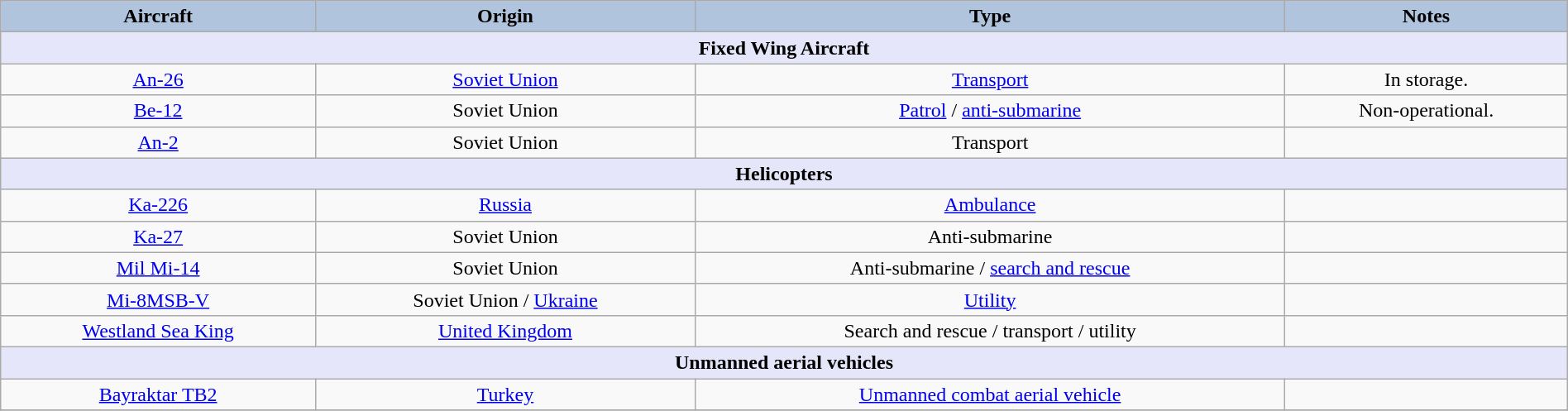<table class="wikitable" style="width:100%; text-align:center">
<tr>
<th style="text-align: center; background: lightsteelblue;">Aircraft</th>
<th style="text-align: center; background: lightsteelblue;">Origin</th>
<th style="text-align: center; background: lightsteelblue;">Type</th>
<th style="text-align: center; background: lightsteelblue;">Notes</th>
</tr>
<tr>
<th style="align: center; background: lavender;" colspan="4">Fixed Wing Aircraft</th>
</tr>
<tr>
<td><a href='#'>An-26</a></td>
<td><a href='#'>Soviet Union</a></td>
<td><a href='#'>Transport</a></td>
<td>In storage.</td>
</tr>
<tr>
<td><a href='#'>Be-12</a></td>
<td>Soviet Union</td>
<td><a href='#'>Patrol</a> / <a href='#'>anti-submarine</a></td>
<td>Non-operational.</td>
</tr>
<tr>
<td><a href='#'>An-2</a></td>
<td>Soviet Union</td>
<td>Transport</td>
<td></td>
</tr>
<tr>
<th style="align: center; background: lavender;" colspan="4">Helicopters</th>
</tr>
<tr>
<td><a href='#'>Ka-226</a></td>
<td><a href='#'>Russia</a></td>
<td><a href='#'>Ambulance</a></td>
<td></td>
</tr>
<tr>
<td><a href='#'>Ka-27</a></td>
<td>Soviet Union</td>
<td>Anti-submarine</td>
<td></td>
</tr>
<tr>
<td><a href='#'>Mil Mi-14</a></td>
<td>Soviet Union</td>
<td>Anti-submarine / <a href='#'>search and rescue</a></td>
<td></td>
</tr>
<tr>
<td><a href='#'>Mi-8MSB-V</a></td>
<td>Soviet Union / <a href='#'>Ukraine</a></td>
<td><a href='#'>Utility</a></td>
<td></td>
</tr>
<tr>
<td><a href='#'>Westland Sea King</a></td>
<td><a href='#'>United Kingdom</a></td>
<td>Search and rescue / transport / utility</td>
<td></td>
</tr>
<tr>
<th style="align: center; background: lavender;" colspan="4">Unmanned aerial vehicles</th>
</tr>
<tr>
<td><a href='#'>Bayraktar TB2</a></td>
<td><a href='#'>Turkey</a></td>
<td><a href='#'>Unmanned combat aerial vehicle</a></td>
<td></td>
</tr>
<tr>
</tr>
</table>
